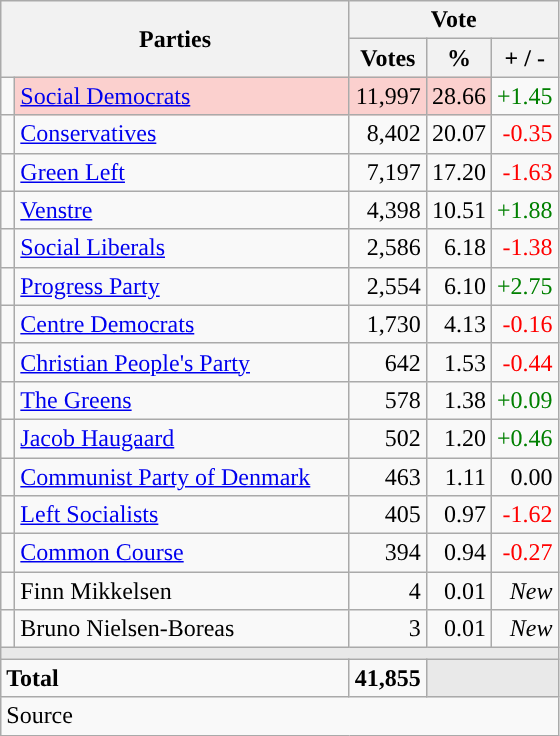<table class="wikitable" style="text-align:right;">
<tr>
<th style="text-align:centre;" rowspan="2" colspan="2" width="225">Parties</th>
<th colspan="3">Vote</th>
</tr>
<tr>
<th width="15">Votes</th>
<th width="15">%</th>
<th width="15">+ / -</th>
</tr>
<tr>
<td width="2" style="color:inherit;background:"></td>
<td bgcolor=#fbd0ce  align="left"><a href='#'>Social Democrats</a></td>
<td bgcolor=#fbd0ce>11,997</td>
<td bgcolor=#fbd0ce>28.66</td>
<td style=color:green;>+1.45</td>
</tr>
<tr>
<td width="2" style="color:inherit;background:"></td>
<td align="left"><a href='#'>Conservatives</a></td>
<td>8,402</td>
<td>20.07</td>
<td style=color:red;>-0.35</td>
</tr>
<tr>
<td width="2" style="color:inherit;background:"></td>
<td align="left"><a href='#'>Green Left</a></td>
<td>7,197</td>
<td>17.20</td>
<td style=color:red;>-1.63</td>
</tr>
<tr>
<td width="2" style="color:inherit;background:"></td>
<td align="left"><a href='#'>Venstre</a></td>
<td>4,398</td>
<td>10.51</td>
<td style=color:green;>+1.88</td>
</tr>
<tr>
<td width="2" style="color:inherit;background:"></td>
<td align="left"><a href='#'>Social Liberals</a></td>
<td>2,586</td>
<td>6.18</td>
<td style=color:red;>-1.38</td>
</tr>
<tr>
<td width="2" style="color:inherit;background:"></td>
<td align="left"><a href='#'>Progress Party</a></td>
<td>2,554</td>
<td>6.10</td>
<td style=color:green;>+2.75</td>
</tr>
<tr>
<td width="2" style="color:inherit;background:"></td>
<td align="left"><a href='#'>Centre Democrats</a></td>
<td>1,730</td>
<td>4.13</td>
<td style=color:red;>-0.16</td>
</tr>
<tr>
<td width="2" style="color:inherit;background:"></td>
<td align="left"><a href='#'>Christian People's Party</a></td>
<td>642</td>
<td>1.53</td>
<td style=color:red;>-0.44</td>
</tr>
<tr>
<td width="2" style="color:inherit;background:"></td>
<td align="left"><a href='#'>The Greens</a></td>
<td>578</td>
<td>1.38</td>
<td style=color:green;>+0.09</td>
</tr>
<tr>
<td width="2" style="color:inherit;background:"></td>
<td align="left"><a href='#'>Jacob Haugaard</a></td>
<td>502</td>
<td>1.20</td>
<td style=color:green;>+0.46</td>
</tr>
<tr>
<td width="2" style="color:inherit;background:"></td>
<td align="left"><a href='#'>Communist Party of Denmark</a></td>
<td>463</td>
<td>1.11</td>
<td>0.00</td>
</tr>
<tr>
<td width="2" style="color:inherit;background:"></td>
<td align="left"><a href='#'>Left Socialists</a></td>
<td>405</td>
<td>0.97</td>
<td style=color:red;>-1.62</td>
</tr>
<tr>
<td width="2" style="color:inherit;background:"></td>
<td align="left"><a href='#'>Common Course</a></td>
<td>394</td>
<td>0.94</td>
<td style=color:red;>-0.27</td>
</tr>
<tr>
<td width="2" style="color:inherit;background:"></td>
<td align="left">Finn Mikkelsen</td>
<td>4</td>
<td>0.01</td>
<td><em>New</em></td>
</tr>
<tr>
<td width="2" style="color:inherit;background:"></td>
<td align="left">Bruno Nielsen-Boreas</td>
<td>3</td>
<td>0.01</td>
<td><em>New</em></td>
</tr>
<tr>
<td colspan="7" bgcolor="#E9E9E9"></td>
</tr>
<tr>
<td align="left" colspan="2"><strong>Total</strong></td>
<td><strong>41,855</strong></td>
<td bgcolor="#E9E9E9" colspan="2"></td>
</tr>
<tr>
<td align="left" colspan="6">Source</td>
</tr>
</table>
